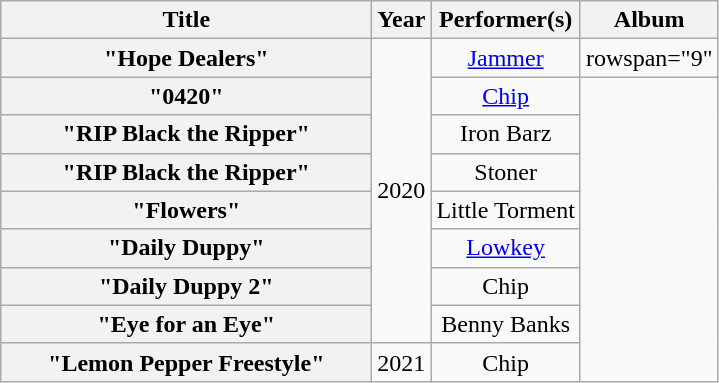<table class="wikitable plainrowheaders" style="text-align:center;">
<tr>
<th scope="col" style="width:15em;">Title</th>
<th scope="col">Year</th>
<th scope="col">Performer(s)</th>
<th scope="col">Album</th>
</tr>
<tr>
<th scope="row">"Hope Dealers"</th>
<td rowspan="8">2020</td>
<td><a href='#'>Jammer</a></td>
<td>rowspan="9" </td>
</tr>
<tr>
<th scope="row">"0420"</th>
<td><a href='#'>Chip</a></td>
</tr>
<tr>
<th scope="row">"RIP Black the Ripper"</th>
<td>Iron Barz</td>
</tr>
<tr>
<th scope="row">"RIP Black the Ripper"</th>
<td>Stoner</td>
</tr>
<tr>
<th scope="row">"Flowers"</th>
<td>Little Torment</td>
</tr>
<tr>
<th scope="row">"Daily Duppy"</th>
<td><a href='#'>Lowkey</a></td>
</tr>
<tr>
<th scope="row">"Daily Duppy 2"</th>
<td>Chip</td>
</tr>
<tr>
<th scope="row">"Eye for an Eye"</th>
<td>Benny Banks</td>
</tr>
<tr>
<th scope="row">"Lemon Pepper Freestyle"</th>
<td rowspan="1">2021</td>
<td>Chip</td>
</tr>
</table>
